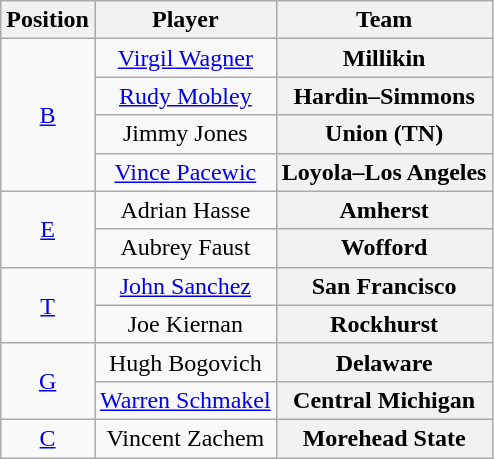<table class="wikitable">
<tr>
<th>Position</th>
<th>Player</th>
<th>Team</th>
</tr>
<tr style="text-align:center;">
<td rowspan="4"><a href='#'>B</a></td>
<td><a href='#'>Virgil Wagner</a></td>
<th Style = >Millikin</th>
</tr>
<tr style="text-align:center;">
<td><a href='#'>Rudy Mobley</a></td>
<th Style = >Hardin–Simmons</th>
</tr>
<tr style="text-align:center;">
<td>Jimmy Jones</td>
<th Style = >Union (TN)</th>
</tr>
<tr style="text-align:center;">
<td><a href='#'>Vince Pacewic</a></td>
<th Style = >Loyola–Los Angeles</th>
</tr>
<tr style="text-align:center;">
<td rowspan="2"><a href='#'>E</a></td>
<td>Adrian Hasse</td>
<th Style = >Amherst</th>
</tr>
<tr style="text-align:center;">
<td>Aubrey Faust</td>
<th Style = >Wofford</th>
</tr>
<tr style="text-align:center;">
<td rowspan="2"><a href='#'>T</a></td>
<td><a href='#'>John Sanchez</a></td>
<th Style = >San Francisco</th>
</tr>
<tr style="text-align:center;">
<td>Joe Kiernan</td>
<th Style = >Rockhurst</th>
</tr>
<tr style="text-align:center;">
<td rowspan="2"><a href='#'>G</a></td>
<td>Hugh Bogovich</td>
<th Style = >Delaware</th>
</tr>
<tr style="text-align:center;">
<td><a href='#'>Warren Schmakel</a></td>
<th Style = >Central Michigan</th>
</tr>
<tr style="text-align:center;">
<td><a href='#'>C</a></td>
<td>Vincent Zachem</td>
<th Style = >Morehead State</th>
</tr>
</table>
